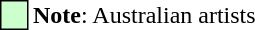<table>
<tr>
<td cellspacing="0" style="width: 15px; height: 15px; color: black; background: #ccffcc; border: 1px solid #000000;"></td>
<td><strong>Note</strong>: Australian artists</td>
</tr>
</table>
